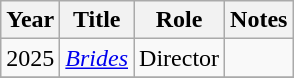<table class="wikitable sortable">
<tr>
<th>Year</th>
<th>Title</th>
<th>Role</th>
<th class="unsortable">Notes</th>
</tr>
<tr>
<td>2025</td>
<td><em><a href='#'>Brides</a></em></td>
<td>Director</td>
<td></td>
</tr>
<tr>
</tr>
</table>
